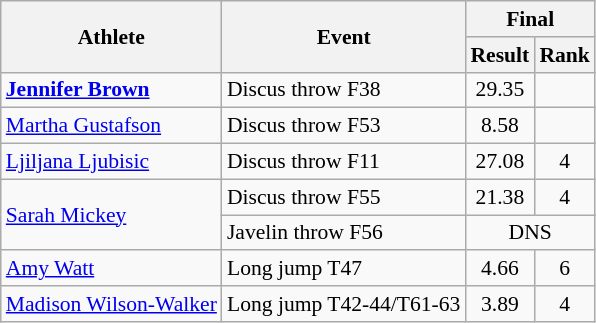<table class=wikitable style="font-size:90%">
<tr>
<th rowspan="2">Athlete</th>
<th rowspan="2">Event</th>
<th colspan="3">Final</th>
</tr>
<tr>
<th>Result</th>
<th>Rank</th>
</tr>
<tr align=center>
<td align=left><strong><a href='#'>Jennifer Brown</a></strong></td>
<td align=left>Discus throw F38</td>
<td>29.35</td>
<td></td>
</tr>
<tr align=center>
<td align=left><a href='#'>Martha Gustafson</a></td>
<td align=left>Discus throw F53</td>
<td>8.58</td>
<td></td>
</tr>
<tr align=center>
<td align=left><a href='#'>Ljiljana Ljubisic</a></td>
<td align=left>Discus throw F11</td>
<td>27.08</td>
<td>4</td>
</tr>
<tr align=center>
<td align=left rowspan=2><a href='#'>Sarah Mickey</a></td>
<td align=left>Discus throw F55</td>
<td>21.38</td>
<td>4</td>
</tr>
<tr align=center>
<td align=left>Javelin throw F56</td>
<td colspan=2>DNS</td>
</tr>
<tr align=center>
<td align=left><a href='#'>Amy Watt</a></td>
<td align=left>Long jump T47</td>
<td>4.66</td>
<td>6</td>
</tr>
<tr align=center>
<td align=left><a href='#'>Madison Wilson-Walker</a></td>
<td align=left>Long jump T42-44/T61-63</td>
<td>3.89</td>
<td>4</td>
</tr>
</table>
